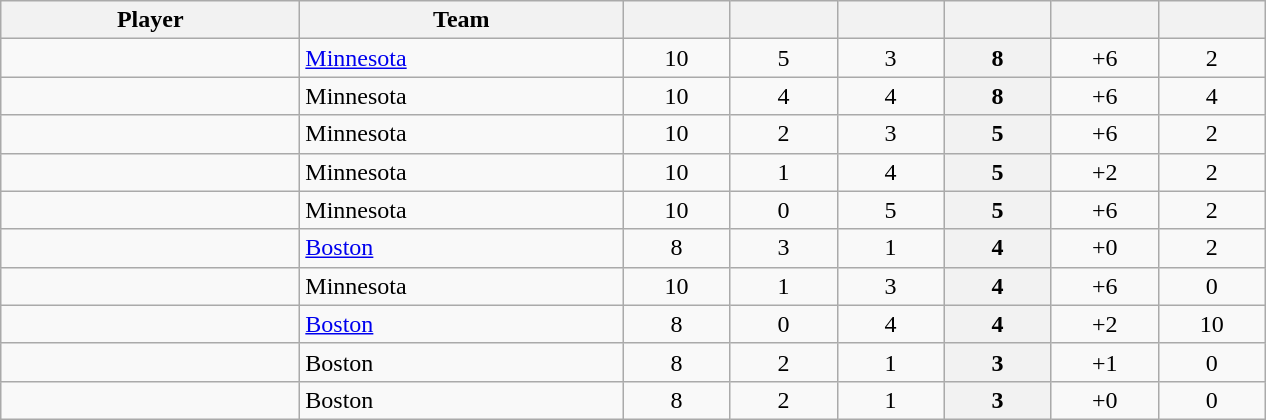<table class="wikitable sortable" style="text-align: center">
<tr>
<th style="width: 12em;">Player</th>
<th style="width: 13em;">Team</th>
<th style="width: 4em;"></th>
<th style="width: 4em;"></th>
<th style="width: 4em;"></th>
<th style="width: 4em;"></th>
<th data-sort-type="number" style="width: 4em;"></th>
<th style="width: 4em;"></th>
</tr>
<tr>
<td style="text-align:left;"></td>
<td style="text-align:left;"><a href='#'>Minnesota</a></td>
<td>10</td>
<td>5</td>
<td>3</td>
<th>8</th>
<td>+6</td>
<td>2</td>
</tr>
<tr>
<td style="text-align:left;"></td>
<td style="text-align:left;">Minnesota</td>
<td>10</td>
<td>4</td>
<td>4</td>
<th>8</th>
<td>+6</td>
<td>4</td>
</tr>
<tr>
<td style="text-align:left;"></td>
<td style="text-align:left;">Minnesota</td>
<td>10</td>
<td>2</td>
<td>3</td>
<th>5</th>
<td>+6</td>
<td>2</td>
</tr>
<tr>
<td style="text-align:left;"></td>
<td style="text-align:left;">Minnesota</td>
<td>10</td>
<td>1</td>
<td>4</td>
<th>5</th>
<td>+2</td>
<td>2</td>
</tr>
<tr>
<td style="text-align:left;"></td>
<td style="text-align:left;">Minnesota</td>
<td>10</td>
<td>0</td>
<td>5</td>
<th>5</th>
<td>+6</td>
<td>2</td>
</tr>
<tr>
<td style="text-align:left;"></td>
<td style="text-align:left;"><a href='#'>Boston</a></td>
<td>8</td>
<td>3</td>
<td>1</td>
<th>4</th>
<td>+0</td>
<td>2</td>
</tr>
<tr>
<td style="text-align:left;"></td>
<td style="text-align:left;">Minnesota</td>
<td>10</td>
<td>1</td>
<td>3</td>
<th>4</th>
<td>+6</td>
<td>0</td>
</tr>
<tr>
<td style="text-align:left;"></td>
<td style="text-align:left;"><a href='#'>Boston</a></td>
<td>8</td>
<td>0</td>
<td>4</td>
<th>4</th>
<td>+2</td>
<td>10</td>
</tr>
<tr>
<td style="text-align:left;"></td>
<td style="text-align:left;">Boston</td>
<td>8</td>
<td>2</td>
<td>1</td>
<th>3</th>
<td>+1</td>
<td>0</td>
</tr>
<tr>
<td style="text-align:left;"></td>
<td style="text-align:left;">Boston</td>
<td>8</td>
<td>2</td>
<td>1</td>
<th>3</th>
<td>+0</td>
<td>0</td>
</tr>
</table>
